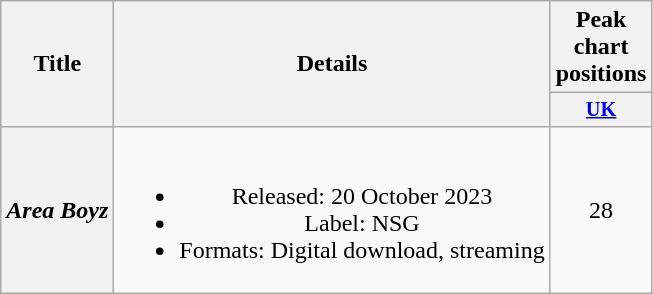<table class="wikitable plainrowheaders" style="text-align:center;">
<tr>
<th scope="col" rowspan="2">Title</th>
<th scope="col" rowspan="2">Details</th>
<th scope="col" colspan="1">Peak chart positions</th>
</tr>
<tr>
<th scope="col" style="width:3em;font-size:85%;"><a href='#'>UK</a><br></th>
</tr>
<tr>
<th scope="row"><em>Area Boyz</em></th>
<td><br><ul><li>Released: 20 October 2023</li><li>Label: NSG</li><li>Formats: Digital download, streaming</li></ul></td>
<td>28</td>
</tr>
</table>
